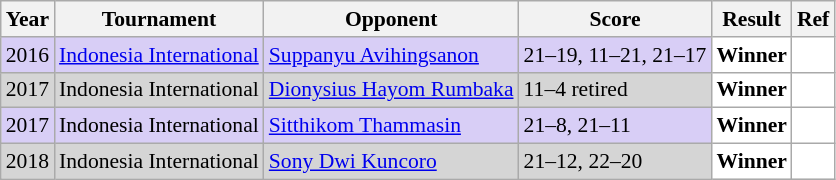<table class="sortable wikitable" style="font-size: 90%">
<tr>
<th>Year</th>
<th>Tournament</th>
<th>Opponent</th>
<th>Score</th>
<th>Result</th>
<th>Ref</th>
</tr>
<tr style="background:#D8CEF6">
<td align="center">2016</td>
<td align="left"><a href='#'>Indonesia International</a></td>
<td align="left"> <a href='#'>Suppanyu Avihingsanon</a></td>
<td align="left">21–19, 11–21, 21–17</td>
<td style="text-align:left; background:white"> <strong>Winner</strong></td>
<td style="text-align:center; background:white"></td>
</tr>
<tr style="background:#D5D5D5">
<td align="center">2017</td>
<td align="left">Indonesia International</td>
<td align="left"> <a href='#'>Dionysius Hayom Rumbaka</a></td>
<td align="left">11–4 retired</td>
<td style="text-align:left; background:white"> <strong>Winner</strong></td>
<td style="text-align:center; background:white"></td>
</tr>
<tr style="background:#D8CEF6">
<td align="center">2017</td>
<td align="left">Indonesia International</td>
<td align="left"> <a href='#'>Sitthikom Thammasin</a></td>
<td align="left">21–8, 21–11</td>
<td style="text-align:left; background:white"> <strong>Winner</strong></td>
<td style="text-align:center; background:white"></td>
</tr>
<tr style="background:#D5D5D5">
<td align="center">2018</td>
<td align="left">Indonesia International</td>
<td align="left"> <a href='#'>Sony Dwi Kuncoro</a></td>
<td align="left">21–12, 22–20</td>
<td style="text-align:left; background:white"> <strong>Winner</strong></td>
<td style="text-align:center; background:white"></td>
</tr>
</table>
